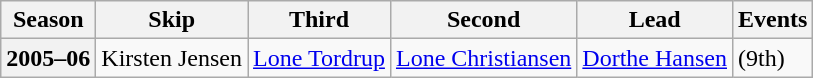<table class="wikitable">
<tr>
<th scope="col">Season</th>
<th scope="col">Skip</th>
<th scope="col">Third</th>
<th scope="col">Second</th>
<th scope="col">Lead</th>
<th scope="col">Events</th>
</tr>
<tr>
<th scope="row">2005–06</th>
<td>Kirsten Jensen</td>
<td><a href='#'>Lone Tordrup</a></td>
<td><a href='#'>Lone Christiansen</a></td>
<td><a href='#'>Dorthe Hansen</a></td>
<td> (9th)</td>
</tr>
</table>
